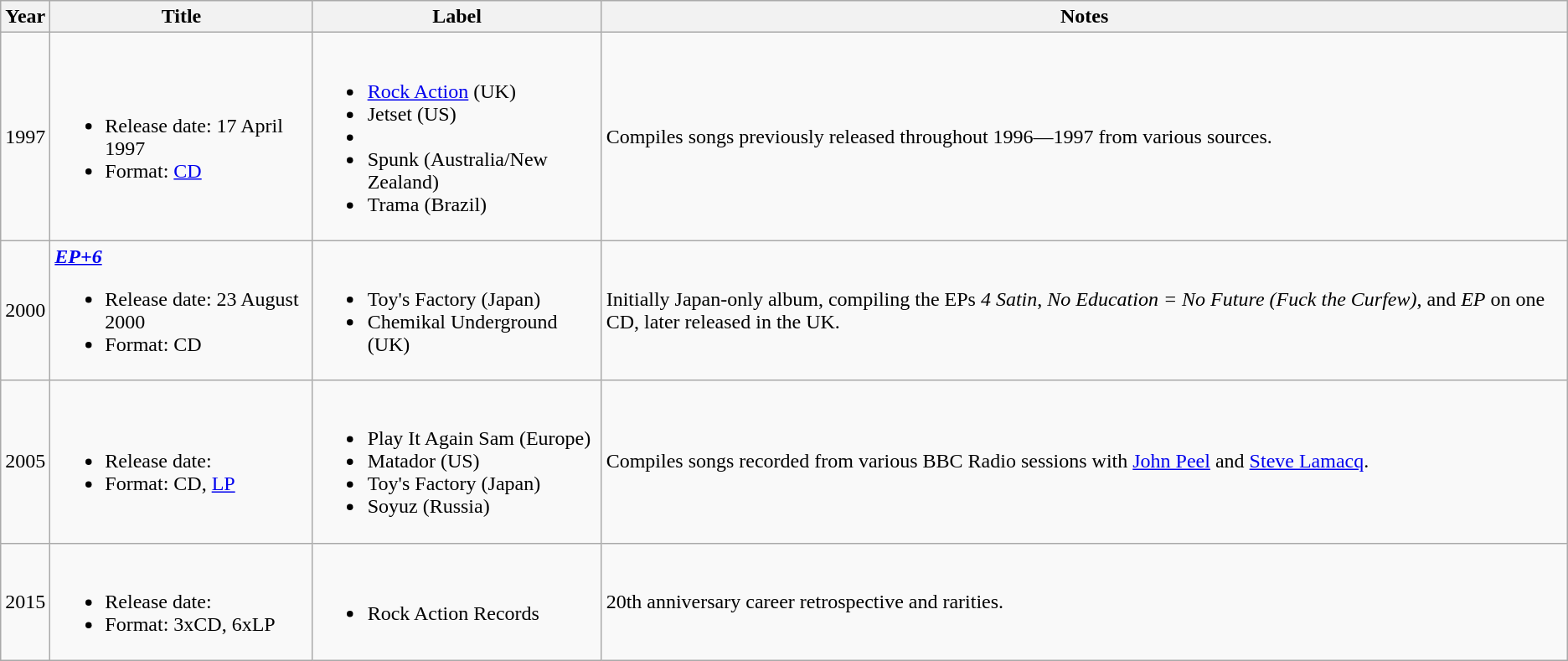<table class="wikitable">
<tr>
<th>Year</th>
<th>Title</th>
<th>Label</th>
<th>Notes</th>
</tr>
<tr>
<td>1997</td>
<td><br><ul><li>Release date: 17 April 1997</li><li>Format: <a href='#'>CD</a></li></ul></td>
<td><br><ul><li><a href='#'>Rock Action</a> (UK)</li><li>Jetset (US)</li><li></li><li>Spunk (Australia/New Zealand)</li><li>Trama (Brazil)</li></ul></td>
<td>Compiles songs previously released throughout 1996—1997 from various sources.</td>
</tr>
<tr>
<td>2000</td>
<td><strong><em><a href='#'>EP+6</a></em></strong><br><ul><li>Release date: 23 August 2000</li><li>Format: CD</li></ul></td>
<td><br><ul><li>Toy's Factory (Japan)</li><li>Chemikal Underground (UK)</li></ul></td>
<td>Initially Japan-only album, compiling the EPs <em>4 Satin</em>, <em>No Education = No Future (Fuck the Curfew)</em>, and <em>EP</em> on one CD, later released in the UK.</td>
</tr>
<tr>
<td>2005</td>
<td><br><ul><li>Release date: </li><li>Format: CD, <a href='#'>LP</a></li></ul></td>
<td><br><ul><li>Play It Again Sam (Europe)</li><li>Matador (US)</li><li>Toy's Factory (Japan)</li><li>Soyuz (Russia)</li></ul></td>
<td>Compiles songs recorded from various BBC Radio sessions with <a href='#'>John Peel</a> and <a href='#'>Steve Lamacq</a>.</td>
</tr>
<tr>
<td>2015</td>
<td><br><ul><li>Release date: </li><li>Format: 3xCD, 6xLP</li></ul></td>
<td><br><ul><li>Rock Action Records</li></ul></td>
<td>20th anniversary career retrospective and rarities.</td>
</tr>
</table>
